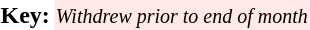<table>
<tr>
<td><strong>Key:</strong></td>
<td style="text-align:center; background:#ffe8e8;"><small><em>Withdrew prior to end of month</em></small></td>
</tr>
</table>
